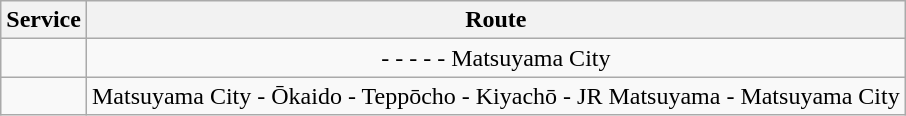<table class="wikitable" style="text-align:center">
<tr>
<th>Service</th>
<th>Route</th>
</tr>
<tr>
<td style="text-align: center"></td>
<td> -  -  -  -  - Matsuyama City</td>
</tr>
<tr>
<td style="text-align: center"></td>
<td>Matsuyama City - Ōkaido - Teppōcho - Kiyachō - JR Matsuyama - Matsuyama City</td>
</tr>
</table>
